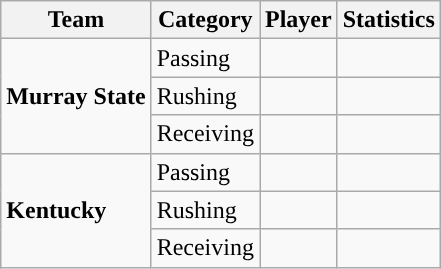<table class="wikitable" style="float: right;">
<tr>
<th>Team</th>
<th>Category</th>
<th>Player</th>
<th>Statistics</th>
</tr>
<tr>
<td rowspan=3><strong>Murray State</strong></td>
<td>Passing</td>
<td></td>
<td></td>
</tr>
<tr>
<td>Rushing</td>
<td></td>
<td></td>
</tr>
<tr>
<td>Receiving</td>
<td></td>
<td></td>
</tr>
<tr>
<td rowspan=3><strong>Kentucky</strong></td>
<td>Passing</td>
<td></td>
<td></td>
</tr>
<tr>
<td>Rushing</td>
<td></td>
<td></td>
</tr>
<tr>
<td>Receiving</td>
<td></td>
<td></td>
</tr>
</table>
